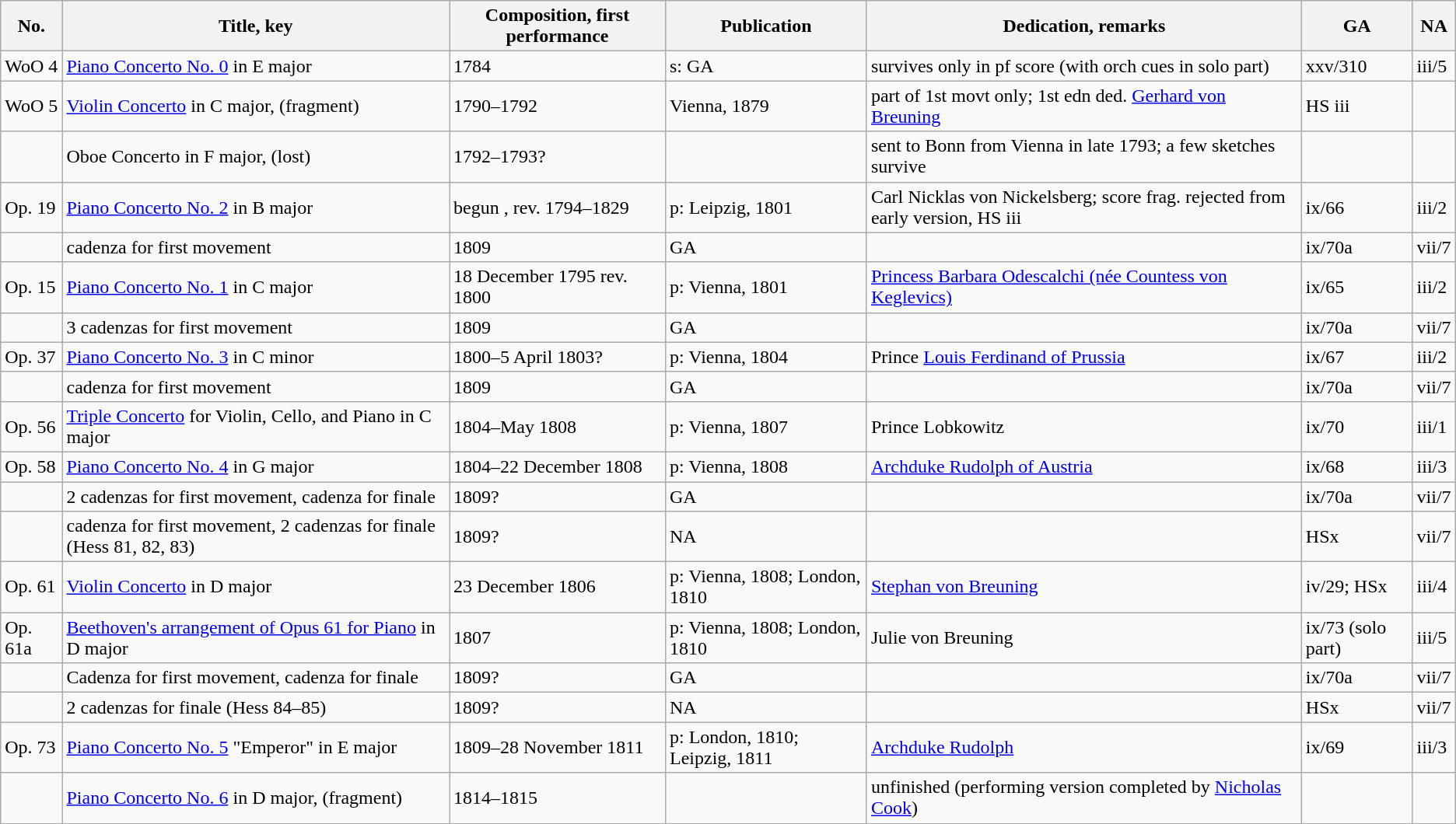<table class="wikitable sortable">
<tr>
<th>No.</th>
<th>Title, key</th>
<th>Composition, first performance</th>
<th>Publication</th>
<th>Dedication, remarks</th>
<th class="unsortable">GA</th>
<th class="unsortable">NA</th>
</tr>
<tr>
<td>WoO 4</td>
<td><a href='#'>Piano Concerto No. 0</a> in E major</td>
<td data-sort-value="1784">1784</td>
<td data-sort-value="1862">s: GA</td>
<td>survives only in pf score (with orch cues in solo part)</td>
<td>xxv/310</td>
<td>iii/5</td>
</tr>
<tr>
<td>WoO 5</td>
<td><a href='#'>Violin Concerto</a> in C major, (fragment)</td>
<td data-sort-value="1790">1790–1792</td>
<td data-sort-value="1879">Vienna, 1879</td>
<td>part of 1st movt only; 1st edn ded. <a href='#'>Gerhard von Breuning</a></td>
<td>HS iii</td>
<td></td>
</tr>
<tr>
<td></td>
<td>Oboe Concerto in F major, (lost)</td>
<td data-sort-value="1792">1792–1793?</td>
<td></td>
<td>sent to Bonn from Vienna in late 1793; a few sketches survive</td>
<td></td>
<td></td>
</tr>
<tr>
<td>Op. 19</td>
<td><a href='#'>Piano Concerto No. 2</a> in B major</td>
<td data-sort-value="1794">begun , rev. 1794–1829</td>
<td data-sort-value="1801">p: Leipzig, 1801</td>
<td>Carl Nicklas von Nickelsberg; score frag. rejected from early version, HS iii</td>
<td>ix/66</td>
<td>iii/2</td>
</tr>
<tr>
<td></td>
<td>cadenza for first movement</td>
<td data-sort-value="1809">1809</td>
<td data-sort-value="1862">GA</td>
<td></td>
<td>ix/70a</td>
<td>vii/7</td>
</tr>
<tr>
<td>Op. 15</td>
<td><a href='#'>Piano Concerto No. 1</a> in C major</td>
<td data-sort-value="1795">18 December 1795 rev. 1800</td>
<td data-sort-value="1801">p: Vienna, 1801</td>
<td><a href='#'>Princess Barbara Odescalchi (née Countess von Keglevics)</a></td>
<td>ix/65</td>
<td>iii/2</td>
</tr>
<tr>
<td></td>
<td>3 cadenzas for first movement</td>
<td data-sort-value="1809">1809</td>
<td data-sort-value="1862">GA</td>
<td></td>
<td>ix/70a</td>
<td>vii/7</td>
</tr>
<tr>
<td>Op. 37</td>
<td><a href='#'>Piano Concerto No. 3</a> in C minor</td>
<td data-sort-value="1800">1800–5 April 1803?</td>
<td data-sort-value="1804">p: Vienna, 1804</td>
<td>Prince <a href='#'>Louis Ferdinand of Prussia</a></td>
<td>ix/67</td>
<td>iii/2</td>
</tr>
<tr>
<td></td>
<td>cadenza for first movement</td>
<td data-sort-value="1809">1809</td>
<td data-sort-value="1862">GA</td>
<td></td>
<td>ix/70a</td>
<td>vii/7</td>
</tr>
<tr>
<td>Op. 56</td>
<td><a href='#'>Triple Concerto</a> for Violin, Cello, and Piano in C major</td>
<td data-sort-value="1804">1804–May 1808</td>
<td data-sort-value="1807">p: Vienna, 1807</td>
<td>Prince Lobkowitz</td>
<td>ix/70</td>
<td>iii/1</td>
</tr>
<tr>
<td>Op. 58</td>
<td><a href='#'>Piano Concerto No. 4</a> in G major</td>
<td data-sort-value="1804">1804–22 December 1808</td>
<td data-sort-value="1808">p: Vienna, 1808</td>
<td><a href='#'>Archduke Rudolph of Austria</a></td>
<td>ix/68</td>
<td>iii/3</td>
</tr>
<tr>
<td></td>
<td>2 cadenzas for first movement, cadenza for finale</td>
<td data-sort-value="1809">1809?</td>
<td data-sort-value="1862">GA</td>
<td></td>
<td>ix/70a</td>
<td>vii/7</td>
</tr>
<tr>
<td></td>
<td>cadenza for first movement, 2 cadenzas for finale (Hess 81, 82, 83)</td>
<td data-sort-value="1809">1809?</td>
<td data-sort-value="1961">NA</td>
<td></td>
<td>HSx</td>
<td>vii/7</td>
</tr>
<tr>
<td>Op. 61</td>
<td><a href='#'>Violin Concerto</a> in D major</td>
<td data-sort-value="1806">23 December 1806</td>
<td data-sort-value="1808">p: Vienna, 1808; London, 1810</td>
<td><a href='#'>Stephan von Breuning</a></td>
<td>iv/29; HSx</td>
<td>iii/4</td>
</tr>
<tr>
<td>Op. 61a</td>
<td><a href='#'>Beethoven's arrangement of Opus 61 for Piano</a> in D major</td>
<td data-sort-value="1807">1807</td>
<td data-sort-value="1808">p: Vienna, 1808; London, 1810</td>
<td>Julie von Breuning</td>
<td>ix/73 (solo part)</td>
<td>iii/5</td>
</tr>
<tr>
<td></td>
<td>Cadenza for first movement, cadenza for finale</td>
<td data-sort-value="1809">1809?</td>
<td data-sort-value="1862">GA</td>
<td></td>
<td>ix/70a</td>
<td>vii/7</td>
</tr>
<tr>
<td></td>
<td>2 cadenzas for finale (Hess 84–85)</td>
<td data-sort-value="1809">1809?</td>
<td data-sort-value="1961">NA</td>
<td></td>
<td>HSx</td>
<td>vii/7</td>
</tr>
<tr>
<td>Op. 73</td>
<td><a href='#'>Piano Concerto No. 5</a> "Emperor" in E major</td>
<td data-sort-value="1809">1809–28 November 1811</td>
<td data-sort-value="1810">p: London, 1810; Leipzig, 1811</td>
<td><a href='#'>Archduke Rudolph</a></td>
<td>ix/69</td>
<td>iii/3</td>
</tr>
<tr>
<td></td>
<td><a href='#'>Piano Concerto No. 6</a> in D major, (fragment)</td>
<td data-sort-value="1814">1814–1815</td>
<td></td>
<td>unfinished (performing version completed by <a href='#'>Nicholas Cook</a>)</td>
<td></td>
<td></td>
</tr>
</table>
